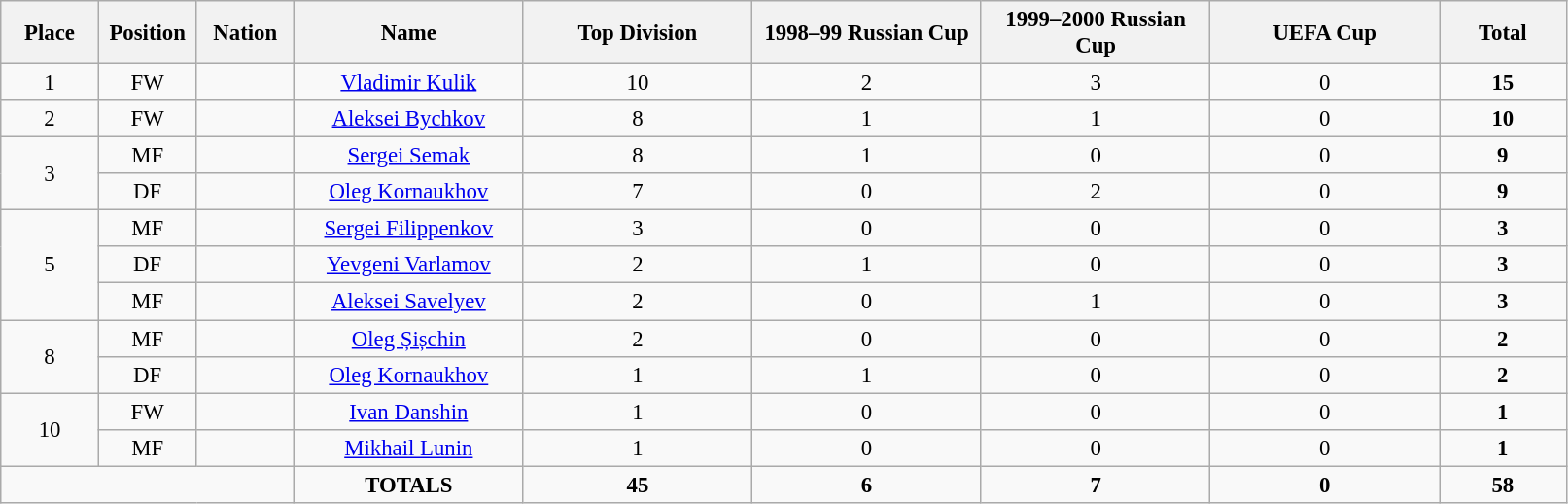<table class="wikitable" style="font-size: 95%; text-align: center;">
<tr>
<th width=60>Place</th>
<th width=60>Position</th>
<th width=60>Nation</th>
<th width=150>Name</th>
<th width=150>Top Division</th>
<th width=150>1998–99 Russian Cup</th>
<th width=150>1999–2000 Russian Cup</th>
<th width=150>UEFA Cup</th>
<th width=80><strong>Total</strong></th>
</tr>
<tr>
<td>1</td>
<td>FW</td>
<td></td>
<td><a href='#'>Vladimir Kulik</a></td>
<td>10</td>
<td>2</td>
<td>3</td>
<td>0</td>
<td><strong>15</strong></td>
</tr>
<tr>
<td>2</td>
<td>FW</td>
<td></td>
<td><a href='#'>Aleksei Bychkov</a></td>
<td>8</td>
<td>1</td>
<td>1</td>
<td>0</td>
<td><strong>10</strong></td>
</tr>
<tr>
<td rowspan="2">3</td>
<td>MF</td>
<td></td>
<td><a href='#'>Sergei Semak</a></td>
<td>8</td>
<td>1</td>
<td>0</td>
<td>0</td>
<td><strong>9</strong></td>
</tr>
<tr>
<td>DF</td>
<td></td>
<td><a href='#'>Oleg Kornaukhov</a></td>
<td>7</td>
<td>0</td>
<td>2</td>
<td>0</td>
<td><strong>9</strong></td>
</tr>
<tr>
<td rowspan="3">5</td>
<td>MF</td>
<td></td>
<td><a href='#'>Sergei Filippenkov</a></td>
<td>3</td>
<td>0</td>
<td>0</td>
<td>0</td>
<td><strong>3</strong></td>
</tr>
<tr>
<td>DF</td>
<td></td>
<td><a href='#'>Yevgeni Varlamov</a></td>
<td>2</td>
<td>1</td>
<td>0</td>
<td>0</td>
<td><strong>3</strong></td>
</tr>
<tr>
<td>MF</td>
<td></td>
<td><a href='#'>Aleksei Savelyev</a></td>
<td>2</td>
<td>0</td>
<td>1</td>
<td>0</td>
<td><strong>3</strong></td>
</tr>
<tr>
<td rowspan="2">8</td>
<td>MF</td>
<td></td>
<td><a href='#'>Oleg Șișchin</a></td>
<td>2</td>
<td>0</td>
<td>0</td>
<td>0</td>
<td><strong>2</strong></td>
</tr>
<tr>
<td>DF</td>
<td></td>
<td><a href='#'>Oleg Kornaukhov</a></td>
<td>1</td>
<td>1</td>
<td>0</td>
<td>0</td>
<td><strong>2</strong></td>
</tr>
<tr>
<td rowspan="2">10</td>
<td>FW</td>
<td></td>
<td><a href='#'>Ivan Danshin</a></td>
<td>1</td>
<td>0</td>
<td>0</td>
<td>0</td>
<td><strong>1</strong></td>
</tr>
<tr>
<td>MF</td>
<td></td>
<td><a href='#'>Mikhail Lunin</a></td>
<td>1</td>
<td>0</td>
<td>0</td>
<td>0</td>
<td><strong>1</strong></td>
</tr>
<tr>
<td colspan="3"></td>
<td><strong>TOTALS</strong></td>
<td><strong>45</strong></td>
<td><strong>6</strong></td>
<td><strong>7</strong></td>
<td><strong>0</strong></td>
<td><strong>58</strong></td>
</tr>
</table>
